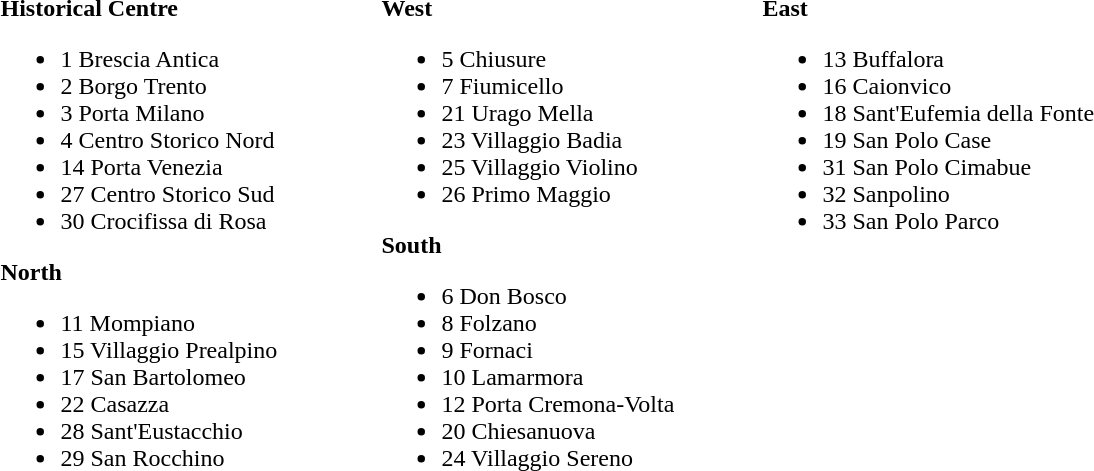<table>
<tr>
<td colspan="3"></td>
</tr>
<tr>
<td style="width:250px; vertical-align:top;"><br><strong>Historical Centre</strong><ul><li>1 Brescia Antica</li><li>2 Borgo Trento</li><li>3 Porta Milano</li><li>4 Centro Storico Nord</li><li>14 Porta Venezia</li><li>27 Centro Storico Sud</li><li>30 Crocifissa di Rosa</li></ul><strong>North</strong><ul><li>11 Mompiano</li><li>15 Villaggio Prealpino</li><li>17 San Bartolomeo</li><li>22 Casazza</li><li>28 Sant'Eustacchio</li><li>29 San Rocchino</li></ul></td>
<td style="width:250px; vertical-align:top;"><br><strong>West</strong><ul><li>5 Chiusure</li><li>7 Fiumicello</li><li>21 Urago Mella</li><li>23 Villaggio Badia</li><li>25 Villaggio Violino</li><li>26 Primo Maggio</li></ul><strong>South</strong><ul><li>6 Don Bosco</li><li>8 Folzano</li><li>9 Fornaci</li><li>10 Lamarmora</li><li>12 Porta Cremona-Volta</li><li>20 Chiesanuova</li><li>24 Villaggio Sereno</li></ul></td>
<td style="width:250px; vertical-align:top;"><br><strong>East</strong><ul><li>13 Buffalora</li><li>16 Caionvico</li><li>18 Sant'Eufemia della Fonte</li><li>19 San Polo Case</li><li>31 San Polo Cimabue</li><li>32 Sanpolino</li><li>33 San Polo Parco</li></ul></td>
</tr>
</table>
